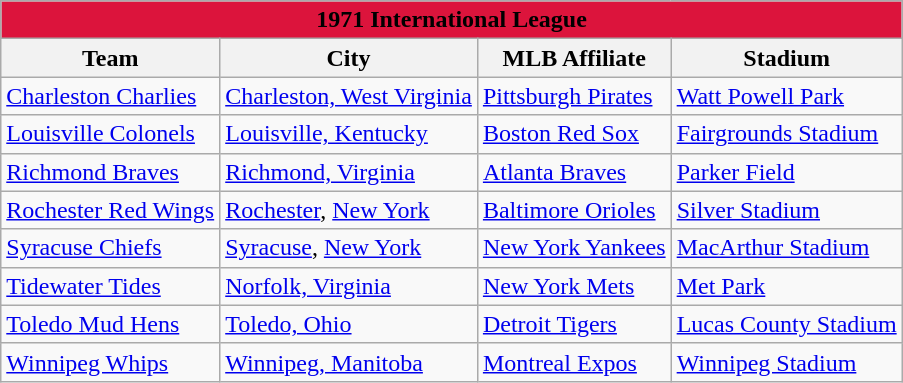<table class="wikitable" style="width:auto">
<tr>
<td bgcolor="#DC143C" align="center" colspan="7"><strong><span>1971 International League</span></strong></td>
</tr>
<tr>
<th>Team</th>
<th>City</th>
<th>MLB Affiliate</th>
<th>Stadium</th>
</tr>
<tr>
<td><a href='#'>Charleston Charlies</a></td>
<td><a href='#'>Charleston, West Virginia</a></td>
<td><a href='#'>Pittsburgh Pirates</a></td>
<td><a href='#'>Watt Powell Park</a></td>
</tr>
<tr>
<td><a href='#'>Louisville Colonels</a></td>
<td><a href='#'>Louisville, Kentucky</a></td>
<td><a href='#'>Boston Red Sox</a></td>
<td><a href='#'>Fairgrounds Stadium</a></td>
</tr>
<tr>
<td><a href='#'>Richmond Braves</a></td>
<td><a href='#'>Richmond, Virginia</a></td>
<td><a href='#'>Atlanta Braves</a></td>
<td><a href='#'>Parker Field</a></td>
</tr>
<tr>
<td><a href='#'>Rochester Red Wings</a></td>
<td><a href='#'>Rochester</a>, <a href='#'>New York</a></td>
<td><a href='#'>Baltimore Orioles</a></td>
<td><a href='#'>Silver Stadium</a></td>
</tr>
<tr>
<td><a href='#'>Syracuse Chiefs</a></td>
<td><a href='#'>Syracuse</a>, <a href='#'>New York</a></td>
<td><a href='#'>New York Yankees</a></td>
<td><a href='#'>MacArthur Stadium</a></td>
</tr>
<tr>
<td><a href='#'>Tidewater Tides</a></td>
<td><a href='#'>Norfolk, Virginia</a></td>
<td><a href='#'>New York Mets</a></td>
<td><a href='#'>Met Park</a></td>
</tr>
<tr>
<td><a href='#'>Toledo Mud Hens</a></td>
<td><a href='#'>Toledo, Ohio</a></td>
<td><a href='#'>Detroit Tigers</a></td>
<td><a href='#'>Lucas County Stadium</a></td>
</tr>
<tr>
<td><a href='#'>Winnipeg Whips</a></td>
<td><a href='#'>Winnipeg, Manitoba</a></td>
<td><a href='#'>Montreal Expos</a></td>
<td><a href='#'>Winnipeg Stadium</a></td>
</tr>
</table>
